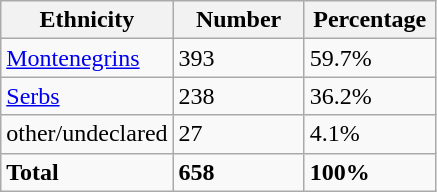<table class="wikitable">
<tr>
<th width="100px">Ethnicity</th>
<th width="80px">Number</th>
<th width="80px">Percentage</th>
</tr>
<tr>
<td><a href='#'>Montenegrins</a></td>
<td>393</td>
<td>59.7%</td>
</tr>
<tr>
<td><a href='#'>Serbs</a></td>
<td>238</td>
<td>36.2%</td>
</tr>
<tr>
<td>other/undeclared</td>
<td>27</td>
<td>4.1%</td>
</tr>
<tr>
<td><strong>Total</strong></td>
<td><strong>658</strong></td>
<td><strong>100%</strong></td>
</tr>
</table>
